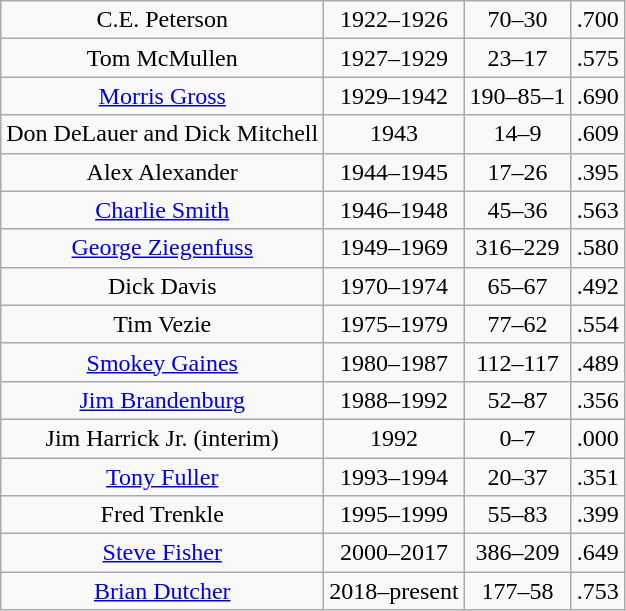<table class= wikitable style="text-align: center;">
<tr>
<td>C.E. Peterson</td>
<td>1922–1926</td>
<td>70–30</td>
<td>.700</td>
</tr>
<tr>
<td>Tom McMullen</td>
<td>1927–1929</td>
<td>23–17</td>
<td>.575</td>
</tr>
<tr>
<td><a href='#'>Morris Gross</a></td>
<td>1929–1942</td>
<td>190–85–1</td>
<td>.690</td>
</tr>
<tr>
<td>Don DeLauer and Dick Mitchell</td>
<td>1943</td>
<td>14–9</td>
<td>.609</td>
</tr>
<tr>
<td>Alex Alexander</td>
<td>1944–1945</td>
<td>17–26</td>
<td>.395</td>
</tr>
<tr>
<td><a href='#'>Charlie Smith</a></td>
<td>1946–1948</td>
<td>45–36</td>
<td>.563</td>
</tr>
<tr>
<td><a href='#'>George Ziegenfuss</a></td>
<td>1949–1969</td>
<td>316–229</td>
<td>.580</td>
</tr>
<tr>
<td>Dick Davis</td>
<td>1970–1974</td>
<td>65–67</td>
<td>.492</td>
</tr>
<tr>
<td>Tim Vezie</td>
<td>1975–1979</td>
<td>77–62</td>
<td>.554</td>
</tr>
<tr>
<td><a href='#'>Smokey Gaines</a></td>
<td>1980–1987</td>
<td>112–117</td>
<td>.489</td>
</tr>
<tr>
<td><a href='#'>Jim Brandenburg</a></td>
<td>1988–1992</td>
<td>52–87</td>
<td>.356</td>
</tr>
<tr>
<td>Jim Harrick Jr. (interim)</td>
<td>1992</td>
<td>0–7</td>
<td>.000</td>
</tr>
<tr>
<td><a href='#'>Tony Fuller</a></td>
<td>1993–1994</td>
<td>20–37</td>
<td>.351</td>
</tr>
<tr>
<td>Fred Trenkle</td>
<td>1995–1999</td>
<td>55–83</td>
<td>.399</td>
</tr>
<tr>
<td><a href='#'>Steve Fisher</a></td>
<td>2000–2017</td>
<td>386–209</td>
<td>.649</td>
</tr>
<tr>
<td><a href='#'>Brian Dutcher</a></td>
<td>2018–present</td>
<td>177–58</td>
<td>.753</td>
</tr>
</table>
